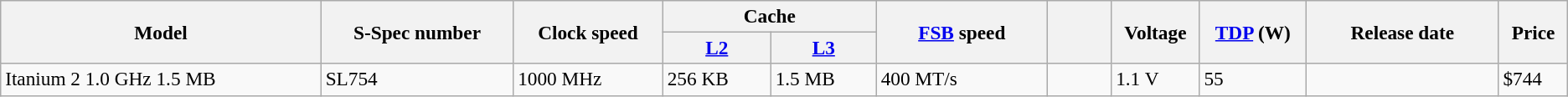<table class="wikitable" style="font-size:97%;">
<tr>
<th width="15%" rowspan=2>Model</th>
<th width="9%"  rowspan=2>S-Spec number</th>
<th width="7%" rowspan=2>Clock speed</th>
<th width="10%" colspan=2>Cache</th>
<th width="8%"  rowspan=2><a href='#'>FSB</a> speed</th>
<th width="3%"  rowspan=2></th>
<th width="3%" rowspan=2>Voltage</th>
<th width="5%"  rowspan=2><a href='#'>TDP</a> (W)</th>
<th width="9%" rowspan=2>Release date</th>
<th width="3%"  rowspan=2>Price</th>
</tr>
<tr>
<th><a href='#'>L2</a></th>
<th><a href='#'>L3</a></th>
</tr>
<tr>
<td> Itanium 2 1.0 GHz 1.5 MB</td>
<td>SL754</td>
<td>1000 MHz</td>
<td>256 KB</td>
<td>1.5 MB</td>
<td>400 MT/s</td>
<td></td>
<td>1.1 V</td>
<td>55</td>
<td></td>
<td>$744</td>
</tr>
</table>
